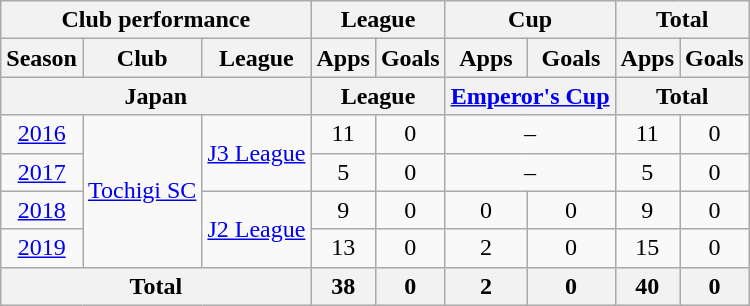<table class="wikitable" style="text-align:center;">
<tr>
<th colspan=3>Club performance</th>
<th colspan=2>League</th>
<th colspan=2>Cup</th>
<th colspan=2>Total</th>
</tr>
<tr>
<th>Season</th>
<th>Club</th>
<th>League</th>
<th>Apps</th>
<th>Goals</th>
<th>Apps</th>
<th>Goals</th>
<th>Apps</th>
<th>Goals</th>
</tr>
<tr>
<th colspan=3>Japan</th>
<th colspan=2>League</th>
<th colspan=2><a href='#'>Emperor's Cup</a></th>
<th colspan=2>Total</th>
</tr>
<tr>
<td><a href='#'>2016</a></td>
<td rowspan="4"><a href='#'>Tochigi SC</a></td>
<td rowspan="2"><a href='#'>J3 League</a></td>
<td>11</td>
<td>0</td>
<td colspan="2">–</td>
<td>11</td>
<td>0</td>
</tr>
<tr>
<td><a href='#'>2017</a></td>
<td>5</td>
<td>0</td>
<td colspan="2">–</td>
<td>5</td>
<td>0</td>
</tr>
<tr>
<td><a href='#'>2018</a></td>
<td rowspan="2"><a href='#'>J2 League</a></td>
<td>9</td>
<td>0</td>
<td>0</td>
<td>0</td>
<td>9</td>
<td>0</td>
</tr>
<tr>
<td><a href='#'>2019</a></td>
<td>13</td>
<td>0</td>
<td>2</td>
<td>0</td>
<td>15</td>
<td>0</td>
</tr>
<tr>
<th colspan=3>Total</th>
<th>38</th>
<th>0</th>
<th>2</th>
<th>0</th>
<th>40</th>
<th>0</th>
</tr>
</table>
